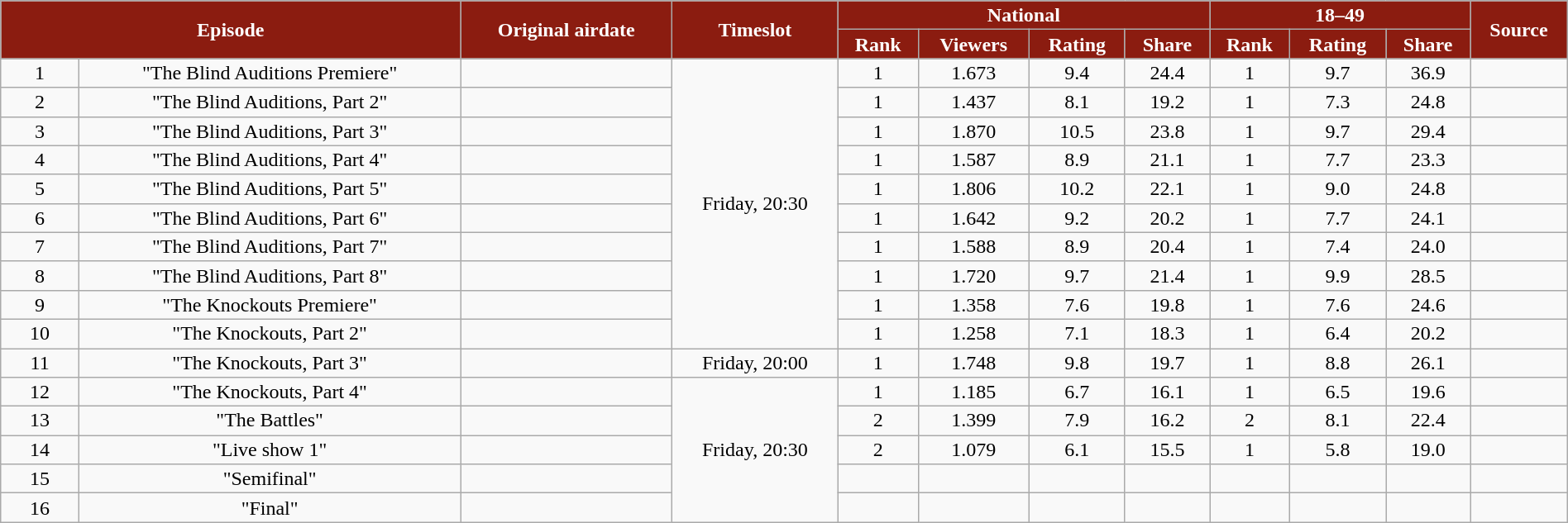<table class="wikitable" style="text-align:center; line-height:16px; width:100%;">
<tr style="color:white;">
<th style="background:#8b1c10; color:white;" rowspan="2" colspan="2">Episode</th>
<th style="background:#8b1c10;" rowspan="2">Original airdate</th>
<th style="background:#8b1c10;" rowspan="2">Timeslot<br><small></small></th>
<th style="background:#8b1c10;" colspan="4">National</th>
<th style="background:#8b1c10;" colspan="3">18–49</th>
<th style="background:#8b1c10;" rowspan="2">Source</th>
</tr>
<tr style="color:white;">
<th style="background:#8b1c10;">Rank</th>
<th style="background:#8b1c10;">Viewers<br><small></small></th>
<th style="background:#8b1c10;">Rating<br><small></small></th>
<th style="background:#8b1c10;">Share<br><small></small></th>
<th style="background:#8b1c10;">Rank</th>
<th style="background:#8b1c10;">Rating<br><small></small></th>
<th style="background:#8b1c10;">Share<br><small></small></th>
</tr>
<tr>
<td style="width:05%;">1</td>
<td>"The Blind Auditions Premiere"</td>
<td></td>
<td rowspan="10">Friday, 20:30</td>
<td>1</td>
<td>1.673</td>
<td>9.4</td>
<td>24.4</td>
<td>1</td>
<td>9.7</td>
<td>36.9</td>
<td></td>
</tr>
<tr>
<td style="width:05%;">2</td>
<td>"The Blind Auditions, Part 2"</td>
<td></td>
<td>1</td>
<td>1.437</td>
<td>8.1</td>
<td>19.2</td>
<td>1</td>
<td>7.3</td>
<td>24.8</td>
<td></td>
</tr>
<tr>
<td style="width:05%;">3</td>
<td>"The Blind Auditions, Part 3"</td>
<td></td>
<td>1</td>
<td>1.870</td>
<td>10.5</td>
<td>23.8</td>
<td>1</td>
<td>9.7</td>
<td>29.4</td>
<td></td>
</tr>
<tr>
<td style="width:05%;">4</td>
<td>"The Blind Auditions, Part 4"</td>
<td></td>
<td>1</td>
<td>1.587</td>
<td>8.9</td>
<td>21.1</td>
<td>1</td>
<td>7.7</td>
<td>23.3</td>
<td></td>
</tr>
<tr>
<td style="width:05%;">5</td>
<td>"The Blind Auditions, Part 5"</td>
<td></td>
<td>1</td>
<td>1.806</td>
<td>10.2</td>
<td>22.1</td>
<td>1</td>
<td>9.0</td>
<td>24.8</td>
<td></td>
</tr>
<tr>
<td style="width:05%;">6</td>
<td>"The Blind Auditions, Part 6"</td>
<td></td>
<td>1</td>
<td>1.642</td>
<td>9.2</td>
<td>20.2</td>
<td>1</td>
<td>7.7</td>
<td>24.1</td>
<td></td>
</tr>
<tr>
<td style="width:05%;">7</td>
<td>"The Blind Auditions, Part 7"</td>
<td></td>
<td>1</td>
<td>1.588</td>
<td>8.9</td>
<td>20.4</td>
<td>1</td>
<td>7.4</td>
<td>24.0</td>
<td></td>
</tr>
<tr>
<td style="width:05%;">8</td>
<td>"The Blind Auditions, Part 8"</td>
<td></td>
<td>1</td>
<td>1.720</td>
<td>9.7</td>
<td>21.4</td>
<td>1</td>
<td>9.9</td>
<td>28.5</td>
<td></td>
</tr>
<tr>
<td style="width:05%;">9</td>
<td>"The Knockouts Premiere"</td>
<td></td>
<td>1</td>
<td>1.358</td>
<td>7.6</td>
<td>19.8</td>
<td>1</td>
<td>7.6</td>
<td>24.6</td>
<td></td>
</tr>
<tr>
<td style="width:05%;">10</td>
<td>"The Knockouts, Part 2"</td>
<td></td>
<td>1</td>
<td>1.258</td>
<td>7.1</td>
<td>18.3</td>
<td>1</td>
<td>6.4</td>
<td>20.2</td>
<td></td>
</tr>
<tr>
<td style="width:05%;">11</td>
<td>"The Knockouts, Part 3"</td>
<td></td>
<td>Friday, 20:00</td>
<td>1</td>
<td>1.748</td>
<td>9.8</td>
<td>19.7</td>
<td>1</td>
<td>8.8</td>
<td>26.1</td>
<td></td>
</tr>
<tr>
<td style="width:05%;">12</td>
<td>"The Knockouts, Part 4"</td>
<td></td>
<td rowspan="5">Friday, 20:30</td>
<td>1</td>
<td>1.185</td>
<td>6.7</td>
<td>16.1</td>
<td>1</td>
<td>6.5</td>
<td>19.6</td>
<td></td>
</tr>
<tr>
<td style="width:05%;">13</td>
<td>"The Battles"</td>
<td></td>
<td>2</td>
<td>1.399</td>
<td>7.9</td>
<td>16.2</td>
<td>2</td>
<td>8.1</td>
<td>22.4</td>
<td></td>
</tr>
<tr>
<td style="width:05%;">14</td>
<td>"Live show 1"</td>
<td></td>
<td>2</td>
<td>1.079</td>
<td>6.1</td>
<td>15.5</td>
<td>1</td>
<td>5.8</td>
<td>19.0</td>
<td></td>
</tr>
<tr>
<td style="width:05%;">15</td>
<td>"Semifinal"</td>
<td></td>
<td></td>
<td></td>
<td></td>
<td></td>
<td></td>
<td></td>
<td></td>
<td></td>
</tr>
<tr>
<td style="width:05%;">16</td>
<td>"Final"</td>
<td></td>
<td></td>
<td></td>
<td></td>
<td></td>
<td></td>
<td></td>
<td></td>
<td></td>
</tr>
</table>
